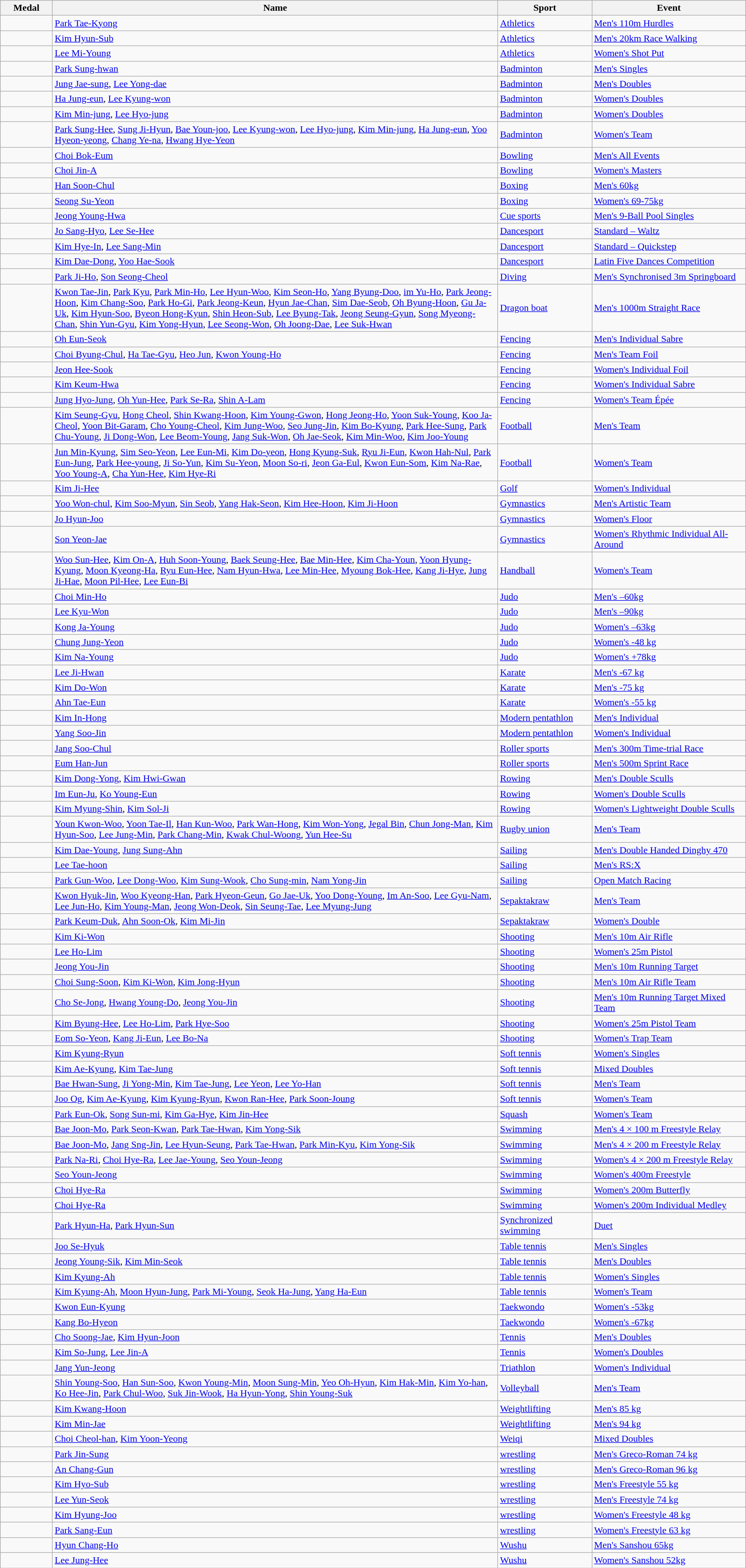<table class="wikitable" style="font-size:100%">
<tr>
<th width="80">Medal</th>
<th>Name</th>
<th width="150">Sport</th>
<th width="250">Event</th>
</tr>
<tr>
<td></td>
<td><a href='#'>Park Tae-Kyong</a></td>
<td><a href='#'>Athletics</a></td>
<td><a href='#'>Men's 110m Hurdles</a></td>
</tr>
<tr>
<td></td>
<td><a href='#'>Kim Hyun-Sub</a></td>
<td><a href='#'>Athletics</a></td>
<td><a href='#'>Men's 20km Race Walking</a></td>
</tr>
<tr>
<td></td>
<td><a href='#'>Lee Mi-Young</a></td>
<td><a href='#'>Athletics</a></td>
<td><a href='#'>Women's Shot Put</a></td>
</tr>
<tr>
<td></td>
<td><a href='#'>Park Sung-hwan</a></td>
<td><a href='#'>Badminton</a></td>
<td><a href='#'>Men's Singles</a></td>
</tr>
<tr>
<td></td>
<td><a href='#'>Jung Jae-sung</a>, <a href='#'>Lee Yong-dae</a></td>
<td><a href='#'>Badminton</a></td>
<td><a href='#'>Men's Doubles</a></td>
</tr>
<tr>
<td></td>
<td><a href='#'>Ha Jung-eun</a>, <a href='#'>Lee Kyung-won</a></td>
<td><a href='#'>Badminton</a></td>
<td><a href='#'>Women's Doubles</a></td>
</tr>
<tr>
<td></td>
<td><a href='#'>Kim Min-jung</a>, <a href='#'>Lee Hyo-jung</a></td>
<td><a href='#'>Badminton</a></td>
<td><a href='#'>Women's Doubles</a></td>
</tr>
<tr>
<td></td>
<td><a href='#'>Park Sung-Hee</a>, <a href='#'>Sung Ji-Hyun</a>, <a href='#'>Bae Youn-joo</a>, <a href='#'>Lee Kyung-won</a>, <a href='#'>Lee Hyo-jung</a>, <a href='#'>Kim Min-jung</a>, <a href='#'>Ha Jung-eun</a>, <a href='#'>Yoo Hyeon-yeong</a>, <a href='#'>Chang Ye-na</a>, <a href='#'>Hwang Hye-Yeon</a></td>
<td><a href='#'>Badminton</a></td>
<td><a href='#'>Women's Team</a></td>
</tr>
<tr>
<td></td>
<td><a href='#'>Choi Bok-Eum</a></td>
<td><a href='#'>Bowling</a></td>
<td><a href='#'>Men's All Events</a></td>
</tr>
<tr>
<td></td>
<td><a href='#'>Choi Jin-A</a></td>
<td><a href='#'>Bowling</a></td>
<td><a href='#'>Women's Masters</a></td>
</tr>
<tr>
<td></td>
<td><a href='#'>Han Soon-Chul</a></td>
<td><a href='#'>Boxing</a></td>
<td><a href='#'>Men's 60kg</a></td>
</tr>
<tr>
<td></td>
<td><a href='#'>Seong Su-Yeon</a></td>
<td><a href='#'>Boxing</a></td>
<td><a href='#'>Women's 69-75kg</a></td>
</tr>
<tr>
<td></td>
<td><a href='#'>Jeong Young-Hwa</a></td>
<td><a href='#'>Cue sports</a></td>
<td><a href='#'>Men's 9-Ball Pool Singles</a></td>
</tr>
<tr>
<td></td>
<td><a href='#'>Jo Sang-Hyo</a>, <a href='#'>Lee Se-Hee</a></td>
<td><a href='#'>Dancesport</a></td>
<td><a href='#'>Standard – Waltz</a></td>
</tr>
<tr>
<td></td>
<td><a href='#'>Kim Hye-In</a>, <a href='#'>Lee Sang-Min</a></td>
<td><a href='#'>Dancesport</a></td>
<td><a href='#'>Standard – Quickstep</a></td>
</tr>
<tr>
<td></td>
<td><a href='#'>Kim Dae-Dong</a>, <a href='#'>Yoo Hae-Sook</a></td>
<td><a href='#'>Dancesport</a></td>
<td><a href='#'>Latin Five Dances Competition</a></td>
</tr>
<tr>
<td></td>
<td><a href='#'>Park Ji-Ho</a>, <a href='#'>Son Seong-Cheol</a></td>
<td><a href='#'>Diving</a></td>
<td><a href='#'>Men's Synchronised 3m Springboard</a></td>
</tr>
<tr>
<td></td>
<td><a href='#'>Kwon Tae-Jin</a>, <a href='#'>Park Kyu</a>, <a href='#'>Park Min-Ho</a>, <a href='#'>Lee Hyun-Woo</a>, <a href='#'>Kim Seon-Ho</a>, <a href='#'>Yang Byung-Doo</a>, <a href='#'>im Yu-Ho</a>, <a href='#'>Park Jeong-Hoon</a>, <a href='#'>Kim Chang-Soo</a>, <a href='#'>Park Ho-Gi</a>, <a href='#'>Park Jeong-Keun</a>, <a href='#'>Hyun Jae-Chan</a>, <a href='#'>Sim Dae-Seob</a>, <a href='#'>Oh Byung-Hoon</a>, <a href='#'>Gu Ja-Uk</a>, <a href='#'>Kim Hyun-Soo</a>, <a href='#'>Byeon Hong-Kyun</a>, <a href='#'>Shin Heon-Sub</a>, <a href='#'>Lee Byung-Tak</a>, <a href='#'>Jeong Seung-Gyun</a>, <a href='#'>Song Myeong-Chan</a>, <a href='#'>Shin Yun-Gyu</a>, <a href='#'>Kim Yong-Hyun</a>, <a href='#'>Lee Seong-Won</a>, <a href='#'>Oh Joong-Dae</a>, <a href='#'>Lee Suk-Hwan</a></td>
<td><a href='#'>Dragon boat</a></td>
<td><a href='#'>Men's 1000m Straight Race</a></td>
</tr>
<tr>
<td></td>
<td><a href='#'>Oh Eun-Seok</a></td>
<td><a href='#'>Fencing</a></td>
<td><a href='#'>Men's Individual Sabre</a></td>
</tr>
<tr>
<td></td>
<td><a href='#'>Choi Byung-Chul</a>, <a href='#'>Ha Tae-Gyu</a>, <a href='#'>Heo Jun</a>, <a href='#'>Kwon Young-Ho</a></td>
<td><a href='#'>Fencing</a></td>
<td><a href='#'>Men's Team Foil</a></td>
</tr>
<tr>
<td></td>
<td><a href='#'>Jeon Hee-Sook</a></td>
<td><a href='#'>Fencing</a></td>
<td><a href='#'>Women's Individual Foil</a></td>
</tr>
<tr>
<td></td>
<td><a href='#'>Kim Keum-Hwa</a></td>
<td><a href='#'>Fencing</a></td>
<td><a href='#'>Women's Individual Sabre</a></td>
</tr>
<tr>
<td></td>
<td><a href='#'>Jung Hyo-Jung</a>, <a href='#'>Oh Yun-Hee</a>, <a href='#'>Park Se-Ra</a>, <a href='#'>Shin A-Lam</a></td>
<td><a href='#'>Fencing</a></td>
<td><a href='#'>Women's Team Épée</a></td>
</tr>
<tr>
<td></td>
<td><a href='#'>Kim Seung-Gyu</a>, <a href='#'>Hong Cheol</a>, <a href='#'>Shin Kwang-Hoon</a>, <a href='#'>Kim Young-Gwon</a>, <a href='#'>Hong Jeong-Ho</a>, <a href='#'>Yoon Suk-Young</a>, <a href='#'>Koo Ja-Cheol</a>, <a href='#'>Yoon Bit-Garam</a>, <a href='#'>Cho Young-Cheol</a>, <a href='#'>Kim Jung-Woo</a>, <a href='#'>Seo Jung-Jin</a>, <a href='#'>Kim Bo-Kyung</a>, <a href='#'>Park Hee-Sung</a>, <a href='#'>Park Chu-Young</a>, <a href='#'>Ji Dong-Won</a>, <a href='#'>Lee Beom-Young</a>, <a href='#'>Jang Suk-Won</a>, <a href='#'>Oh Jae-Seok</a>, <a href='#'>Kim Min-Woo</a>, <a href='#'>Kim Joo-Young</a></td>
<td><a href='#'>Football</a></td>
<td><a href='#'>Men's Team</a></td>
</tr>
<tr>
<td></td>
<td><a href='#'>Jun Min-Kyung</a>, <a href='#'>Sim Seo-Yeon</a>, <a href='#'>Lee Eun-Mi</a>, <a href='#'>Kim Do-yeon</a>, <a href='#'>Hong Kyung-Suk</a>, <a href='#'>Ryu Ji-Eun</a>, <a href='#'>Kwon Hah-Nul</a>, <a href='#'>Park Eun-Jung</a>, <a href='#'>Park Hee-young</a>, <a href='#'>Ji So-Yun</a>, <a href='#'>Kim Su-Yeon</a>, <a href='#'>Moon So-ri</a>, <a href='#'>Jeon Ga-Eul</a>, <a href='#'>Kwon Eun-Som</a>, <a href='#'>Kim Na-Rae</a>, <a href='#'>Yoo Young-A</a>, <a href='#'>Cha Yun-Hee</a>, <a href='#'>Kim Hye-Ri</a></td>
<td><a href='#'>Football</a></td>
<td><a href='#'>Women's Team</a></td>
</tr>
<tr>
<td></td>
<td><a href='#'>Kim Ji-Hee</a></td>
<td><a href='#'>Golf</a></td>
<td><a href='#'>Women's Individual</a></td>
</tr>
<tr>
<td></td>
<td><a href='#'>Yoo Won-chul</a>, <a href='#'>Kim Soo-Myun</a>, <a href='#'>Sin Seob</a>, <a href='#'>Yang Hak-Seon</a>, <a href='#'>Kim Hee-Hoon</a>, <a href='#'>Kim Ji-Hoon</a></td>
<td><a href='#'>Gymnastics</a></td>
<td><a href='#'>Men's Artistic Team</a></td>
</tr>
<tr>
<td></td>
<td><a href='#'>Jo Hyun-Joo</a></td>
<td><a href='#'>Gymnastics</a></td>
<td><a href='#'>Women's Floor</a></td>
</tr>
<tr>
<td></td>
<td><a href='#'>Son Yeon-Jae</a></td>
<td><a href='#'>Gymnastics</a></td>
<td><a href='#'>Women's Rhythmic Individual All-Around</a></td>
</tr>
<tr>
<td></td>
<td><a href='#'>Woo Sun-Hee</a>, <a href='#'>Kim On-A</a>, <a href='#'>Huh Soon-Young</a>, <a href='#'>Baek Seung-Hee</a>, <a href='#'>Bae Min-Hee</a>, <a href='#'>Kim Cha-Youn</a>, <a href='#'>Yoon Hyung-Kyung</a>, <a href='#'>Moon Kyeong-Ha</a>, <a href='#'>Ryu Eun-Hee</a>, <a href='#'>Nam Hyun-Hwa</a>, <a href='#'>Lee Min-Hee</a>, <a href='#'>Myoung Bok-Hee</a>, <a href='#'>Kang Ji-Hye</a>, <a href='#'>Jung Ji-Hae</a>, <a href='#'>Moon Pil-Hee</a>, <a href='#'>Lee Eun-Bi</a></td>
<td><a href='#'>Handball</a></td>
<td><a href='#'>Women's Team</a></td>
</tr>
<tr>
<td></td>
<td><a href='#'>Choi Min-Ho</a></td>
<td><a href='#'>Judo</a></td>
<td><a href='#'>Men's –60kg</a></td>
</tr>
<tr>
<td></td>
<td><a href='#'>Lee Kyu-Won</a></td>
<td><a href='#'>Judo</a></td>
<td><a href='#'>Men's –90kg</a></td>
</tr>
<tr>
<td></td>
<td><a href='#'>Kong Ja-Young</a></td>
<td><a href='#'>Judo</a></td>
<td><a href='#'>Women's –63kg</a></td>
</tr>
<tr>
<td></td>
<td><a href='#'>Chung Jung-Yeon</a></td>
<td><a href='#'>Judo</a></td>
<td><a href='#'>Women's -48 kg</a></td>
</tr>
<tr>
<td></td>
<td><a href='#'>Kim Na-Young</a></td>
<td><a href='#'>Judo</a></td>
<td><a href='#'>Women's +78kg</a></td>
</tr>
<tr>
<td></td>
<td><a href='#'>Lee Ji-Hwan</a></td>
<td><a href='#'>Karate</a></td>
<td><a href='#'>Men's -67 kg</a></td>
</tr>
<tr>
<td></td>
<td><a href='#'>Kim Do-Won</a></td>
<td><a href='#'>Karate</a></td>
<td><a href='#'>Men's -75 kg</a></td>
</tr>
<tr>
<td></td>
<td><a href='#'>Ahn Tae-Eun</a></td>
<td><a href='#'>Karate</a></td>
<td><a href='#'>Women's -55 kg</a></td>
</tr>
<tr>
<td></td>
<td><a href='#'>Kim In-Hong</a></td>
<td><a href='#'>Modern pentathlon</a></td>
<td><a href='#'>Men's Individual</a></td>
</tr>
<tr>
<td></td>
<td><a href='#'>Yang Soo-Jin</a></td>
<td><a href='#'>Modern pentathlon</a></td>
<td><a href='#'>Women's Individual</a></td>
</tr>
<tr>
<td></td>
<td><a href='#'>Jang Soo-Chul</a></td>
<td><a href='#'>Roller sports</a></td>
<td><a href='#'>Men's 300m Time-trial Race</a></td>
</tr>
<tr>
<td></td>
<td><a href='#'>Eum Han-Jun</a></td>
<td><a href='#'>Roller sports</a></td>
<td><a href='#'>Men's 500m Sprint Race</a></td>
</tr>
<tr>
<td></td>
<td><a href='#'>Kim Dong-Yong</a>, <a href='#'>Kim Hwi-Gwan</a></td>
<td><a href='#'>Rowing</a></td>
<td><a href='#'>Men's Double Sculls</a></td>
</tr>
<tr>
<td></td>
<td><a href='#'>Im Eun-Ju</a>, <a href='#'>Ko Young-Eun</a></td>
<td><a href='#'>Rowing</a></td>
<td><a href='#'>Women's Double Sculls</a></td>
</tr>
<tr>
<td></td>
<td><a href='#'>Kim Myung-Shin</a>, <a href='#'>Kim Sol-Ji</a></td>
<td><a href='#'>Rowing</a></td>
<td><a href='#'>Women's Lightweight Double Sculls</a></td>
</tr>
<tr>
<td></td>
<td><a href='#'>Youn Kwon-Woo</a>, <a href='#'>Yoon Tae-Il</a>, <a href='#'>Han Kun-Woo</a>, <a href='#'>Park Wan-Hong</a>, <a href='#'>Kim Won-Yong</a>, <a href='#'>Jegal Bin</a>, <a href='#'>Chun Jong-Man</a>, <a href='#'>Kim Hyun-Soo</a>, <a href='#'>Lee Jung-Min</a>, <a href='#'>Park Chang-Min</a>, <a href='#'>Kwak Chul-Woong</a>, <a href='#'>Yun Hee-Su</a></td>
<td><a href='#'>Rugby union</a></td>
<td><a href='#'>Men's Team</a></td>
</tr>
<tr>
<td></td>
<td><a href='#'>Kim Dae-Young</a>, <a href='#'>Jung Sung-Ahn</a></td>
<td><a href='#'>Sailing</a></td>
<td><a href='#'>Men's Double Handed Dinghy 470</a></td>
</tr>
<tr>
<td></td>
<td><a href='#'>Lee Tae-hoon</a></td>
<td><a href='#'>Sailing</a></td>
<td><a href='#'>Men's RS:X</a></td>
</tr>
<tr>
<td></td>
<td><a href='#'>Park Gun-Woo</a>, <a href='#'>Lee Dong-Woo</a>, <a href='#'>Kim Sung-Wook</a>, <a href='#'>Cho Sung-min</a>, <a href='#'>Nam Yong-Jin</a></td>
<td><a href='#'>Sailing</a></td>
<td><a href='#'>Open Match Racing</a></td>
</tr>
<tr>
<td></td>
<td><a href='#'>Kwon Hyuk-Jin</a>, <a href='#'>Woo Kyeong-Han</a>, <a href='#'>Park Hyeon-Geun</a>, <a href='#'>Go Jae-Uk</a>, <a href='#'>Yoo Dong-Young</a>, <a href='#'>Im An-Soo</a>, <a href='#'>Lee Gyu-Nam</a>, <a href='#'>Lee Jun-Ho</a>, <a href='#'>Kim Young-Man</a>, <a href='#'>Jeong Won-Deok</a>, <a href='#'>Sin Seung-Tae</a>, <a href='#'>Lee Myung-Jung</a></td>
<td><a href='#'>Sepaktakraw</a></td>
<td><a href='#'>Men's Team</a></td>
</tr>
<tr>
<td></td>
<td><a href='#'>Park Keum-Duk</a>, <a href='#'>Ahn Soon-Ok</a>, <a href='#'>Kim Mi-Jin</a></td>
<td><a href='#'>Sepaktakraw</a></td>
<td><a href='#'>Women's Double</a></td>
</tr>
<tr>
<td></td>
<td><a href='#'>Kim Ki-Won</a></td>
<td><a href='#'>Shooting</a></td>
<td><a href='#'>Men's 10m Air Rifle</a></td>
</tr>
<tr>
<td></td>
<td><a href='#'>Lee Ho-Lim</a></td>
<td><a href='#'>Shooting</a></td>
<td><a href='#'>Women's 25m Pistol</a></td>
</tr>
<tr>
<td></td>
<td><a href='#'>Jeong You-Jin</a></td>
<td><a href='#'>Shooting</a></td>
<td><a href='#'>Men's 10m Running Target</a></td>
</tr>
<tr>
<td></td>
<td><a href='#'>Choi Sung-Soon</a>, <a href='#'>Kim Ki-Won</a>, <a href='#'>Kim Jong-Hyun</a></td>
<td><a href='#'>Shooting</a></td>
<td><a href='#'>Men's 10m Air Rifle Team</a></td>
</tr>
<tr>
<td></td>
<td><a href='#'>Cho Se-Jong</a>, <a href='#'>Hwang Young-Do</a>, <a href='#'>Jeong You-Jin</a></td>
<td><a href='#'>Shooting</a></td>
<td><a href='#'>Men's 10m Running Target Mixed Team</a></td>
</tr>
<tr>
<td></td>
<td><a href='#'>Kim Byung-Hee</a>, <a href='#'>Lee Ho-Lim</a>, <a href='#'>Park Hye-Soo</a></td>
<td><a href='#'>Shooting</a></td>
<td><a href='#'>Women's 25m Pistol Team</a></td>
</tr>
<tr>
<td></td>
<td><a href='#'>Eom So-Yeon</a>, <a href='#'>Kang Ji-Eun</a>, <a href='#'>Lee Bo-Na</a></td>
<td><a href='#'>Shooting</a></td>
<td><a href='#'>Women's Trap Team</a></td>
</tr>
<tr>
<td></td>
<td><a href='#'>Kim Kyung-Ryun</a></td>
<td><a href='#'>Soft tennis</a></td>
<td><a href='#'>Women's Singles</a></td>
</tr>
<tr>
<td></td>
<td><a href='#'>Kim Ae-Kyung</a>, <a href='#'>Kim Tae-Jung</a></td>
<td><a href='#'>Soft tennis</a></td>
<td><a href='#'>Mixed Doubles</a></td>
</tr>
<tr>
<td></td>
<td><a href='#'>Bae Hwan-Sung</a>, <a href='#'>Ji Yong-Min</a>, <a href='#'>Kim Tae-Jung</a>, <a href='#'>Lee Yeon</a>, <a href='#'>Lee Yo-Han</a></td>
<td><a href='#'>Soft tennis</a></td>
<td><a href='#'>Men's Team</a></td>
</tr>
<tr>
<td></td>
<td><a href='#'>Joo Og</a>, <a href='#'>Kim Ae-Kyung</a>, <a href='#'>Kim Kyung-Ryun</a>, <a href='#'>Kwon Ran-Hee</a>, <a href='#'>Park Soon-Joung</a></td>
<td><a href='#'>Soft tennis</a></td>
<td><a href='#'>Women's Team</a></td>
</tr>
<tr>
<td></td>
<td><a href='#'>Park Eun-Ok</a>, <a href='#'>Song Sun-mi</a>, <a href='#'>Kim Ga-Hye</a>, <a href='#'>Kim Jin-Hee</a></td>
<td><a href='#'>Squash</a></td>
<td><a href='#'>Women's Team</a></td>
</tr>
<tr>
<td></td>
<td><a href='#'>Bae Joon-Mo</a>, <a href='#'>Park Seon-Kwan</a>, <a href='#'>Park Tae-Hwan</a>, <a href='#'>Kim Yong-Sik</a></td>
<td><a href='#'>Swimming</a></td>
<td><a href='#'>Men's 4 × 100 m Freestyle Relay</a></td>
</tr>
<tr>
<td></td>
<td><a href='#'>Bae Joon-Mo</a>, <a href='#'>Jang Sng-Jin</a>, <a href='#'>Lee Hyun-Seung</a>, <a href='#'>Park Tae-Hwan</a>, <a href='#'>Park Min-Kyu</a>, <a href='#'>Kim Yong-Sik</a></td>
<td><a href='#'>Swimming</a></td>
<td><a href='#'>Men's 4 × 200 m Freestyle Relay</a></td>
</tr>
<tr>
<td></td>
<td><a href='#'>Park Na-Ri</a>, <a href='#'>Choi Hye-Ra</a>, <a href='#'>Lee Jae-Young</a>, <a href='#'>Seo Youn-Jeong</a></td>
<td><a href='#'>Swimming</a></td>
<td><a href='#'>Women's 4 × 200 m Freestyle Relay</a></td>
</tr>
<tr>
<td></td>
<td><a href='#'>Seo Youn-Jeong</a></td>
<td><a href='#'>Swimming</a></td>
<td><a href='#'>Women's 400m Freestyle</a></td>
</tr>
<tr>
<td></td>
<td><a href='#'>Choi Hye-Ra</a></td>
<td><a href='#'>Swimming</a></td>
<td><a href='#'>Women's 200m Butterfly</a></td>
</tr>
<tr>
<td></td>
<td><a href='#'>Choi Hye-Ra</a></td>
<td><a href='#'>Swimming</a></td>
<td><a href='#'>Women's 200m Individual Medley</a></td>
</tr>
<tr>
<td></td>
<td><a href='#'>Park Hyun-Ha</a>, <a href='#'>Park Hyun-Sun</a></td>
<td><a href='#'>Synchronized swimming</a></td>
<td><a href='#'>Duet</a></td>
</tr>
<tr>
<td></td>
<td><a href='#'>Joo Se-Hyuk</a></td>
<td><a href='#'>Table tennis</a></td>
<td><a href='#'>Men's Singles</a></td>
</tr>
<tr>
<td></td>
<td><a href='#'>Jeong Young-Sik</a>, <a href='#'>Kim Min-Seok</a></td>
<td><a href='#'>Table tennis</a></td>
<td><a href='#'>Men's Doubles</a></td>
</tr>
<tr>
<td></td>
<td><a href='#'>Kim Kyung-Ah</a></td>
<td><a href='#'>Table tennis</a></td>
<td><a href='#'>Women's Singles</a></td>
</tr>
<tr>
<td></td>
<td><a href='#'>Kim Kyung-Ah</a>, <a href='#'>Moon Hyun-Jung</a>, <a href='#'>Park Mi-Young</a>, <a href='#'>Seok Ha-Jung</a>, <a href='#'>Yang Ha-Eun</a></td>
<td><a href='#'>Table tennis</a></td>
<td><a href='#'>Women's Team</a></td>
</tr>
<tr>
<td></td>
<td><a href='#'>Kwon Eun-Kyung</a></td>
<td><a href='#'>Taekwondo</a></td>
<td><a href='#'>Women's -53kg</a></td>
</tr>
<tr>
<td></td>
<td><a href='#'>Kang Bo-Hyeon</a></td>
<td><a href='#'>Taekwondo</a></td>
<td><a href='#'>Women's -67kg</a></td>
</tr>
<tr>
<td></td>
<td><a href='#'>Cho Soong-Jae</a>, <a href='#'>Kim Hyun-Joon</a></td>
<td><a href='#'>Tennis</a></td>
<td><a href='#'>Men's Doubles</a></td>
</tr>
<tr>
<td></td>
<td><a href='#'>Kim So-Jung</a>, <a href='#'>Lee Jin-A</a></td>
<td><a href='#'>Tennis</a></td>
<td><a href='#'>Women's Doubles</a></td>
</tr>
<tr>
<td></td>
<td><a href='#'>Jang Yun-Jeong</a></td>
<td><a href='#'>Triathlon</a></td>
<td><a href='#'>Women's Individual</a></td>
</tr>
<tr>
<td></td>
<td><a href='#'>Shin Young-Soo</a>, <a href='#'>Han Sun-Soo</a>, <a href='#'>Kwon Young-Min</a>, <a href='#'>Moon Sung-Min</a>, <a href='#'>Yeo Oh-Hyun</a>, <a href='#'>Kim Hak-Min</a>, <a href='#'>Kim Yo-han</a>, <a href='#'>Ko Hee-Jin</a>, <a href='#'>Park Chul-Woo</a>, <a href='#'>Suk Jin-Wook</a>, <a href='#'>Ha Hyun-Yong</a>, <a href='#'>Shin Young-Suk</a></td>
<td><a href='#'>Volleyball</a></td>
<td><a href='#'>Men's Team</a></td>
</tr>
<tr>
<td></td>
<td><a href='#'>Kim Kwang-Hoon</a></td>
<td><a href='#'>Weightlifting</a></td>
<td><a href='#'>Men's 85 kg</a></td>
</tr>
<tr>
<td></td>
<td><a href='#'>Kim Min-Jae</a></td>
<td><a href='#'>Weightlifting</a></td>
<td><a href='#'>Men's 94 kg</a></td>
</tr>
<tr>
<td></td>
<td><a href='#'>Choi Cheol-han</a>, <a href='#'>Kim Yoon-Yeong</a></td>
<td><a href='#'>Weiqi</a></td>
<td><a href='#'>Mixed Doubles</a></td>
</tr>
<tr>
<td></td>
<td><a href='#'>Park Jin-Sung</a></td>
<td><a href='#'>wrestling</a></td>
<td><a href='#'>Men's Greco-Roman 74 kg</a></td>
</tr>
<tr>
<td></td>
<td><a href='#'>An Chang-Gun</a></td>
<td><a href='#'>wrestling</a></td>
<td><a href='#'>Men's Greco-Roman 96 kg</a></td>
</tr>
<tr>
<td></td>
<td><a href='#'>Kim Hyo-Sub</a></td>
<td><a href='#'>wrestling</a></td>
<td><a href='#'>Men's Freestyle 55 kg</a></td>
</tr>
<tr>
<td></td>
<td><a href='#'>Lee Yun-Seok</a></td>
<td><a href='#'>wrestling</a></td>
<td><a href='#'>Men's Freestyle 74 kg</a></td>
</tr>
<tr>
<td></td>
<td><a href='#'>Kim Hyung-Joo</a></td>
<td><a href='#'>wrestling</a></td>
<td><a href='#'>Women's Freestyle 48 kg</a></td>
</tr>
<tr>
<td></td>
<td><a href='#'>Park Sang-Eun</a></td>
<td><a href='#'>wrestling</a></td>
<td><a href='#'>Women's Freestyle 63 kg</a></td>
</tr>
<tr>
<td></td>
<td><a href='#'>Hyun Chang-Ho</a></td>
<td><a href='#'>Wushu</a></td>
<td><a href='#'>Men's Sanshou 65kg</a></td>
</tr>
<tr>
<td></td>
<td><a href='#'>Lee Jung-Hee</a></td>
<td><a href='#'>Wushu</a></td>
<td><a href='#'>Women's Sanshou 52kg</a></td>
</tr>
</table>
